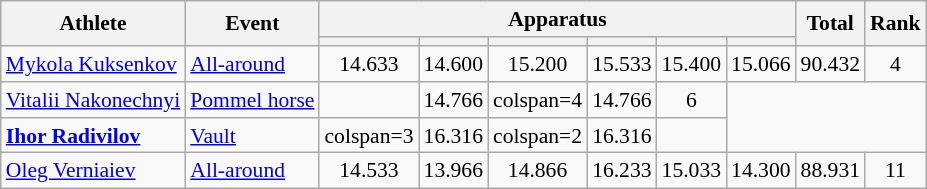<table class="wikitable" style="font-size:90%">
<tr>
<th rowspan=2>Athlete</th>
<th rowspan=2>Event</th>
<th colspan =6>Apparatus</th>
<th rowspan=2>Total</th>
<th rowspan=2>Rank</th>
</tr>
<tr style="font-size:95%">
<th></th>
<th></th>
<th></th>
<th></th>
<th></th>
<th></th>
</tr>
<tr align=center>
<td align=left><a href='#'>Mykola Kuksenkov</a></td>
<td align=left><a href='#'>All-around</a></td>
<td>14.633</td>
<td>14.600</td>
<td>15.200</td>
<td>15.533</td>
<td>15.400</td>
<td>15.066</td>
<td>90.432</td>
<td>4</td>
</tr>
<tr align=center>
<td align=left><a href='#'>Vitalii Nakonechnyi</a></td>
<td align=left><a href='#'>Pommel horse</a></td>
<td></td>
<td>14.766</td>
<td>colspan=4 </td>
<td>14.766</td>
<td>6</td>
</tr>
<tr align=center>
<td align=left><strong><a href='#'>Ihor Radivilov</a></strong></td>
<td align=left><a href='#'>Vault</a></td>
<td>colspan=3 </td>
<td>16.316</td>
<td>colspan=2 </td>
<td>16.316</td>
<td></td>
</tr>
<tr align=center>
<td align=left><a href='#'>Oleg Verniaiev</a></td>
<td align=left><a href='#'>All-around</a></td>
<td>14.533</td>
<td>13.966</td>
<td>14.866</td>
<td>16.233</td>
<td>15.033</td>
<td>14.300</td>
<td>88.931</td>
<td>11</td>
</tr>
</table>
